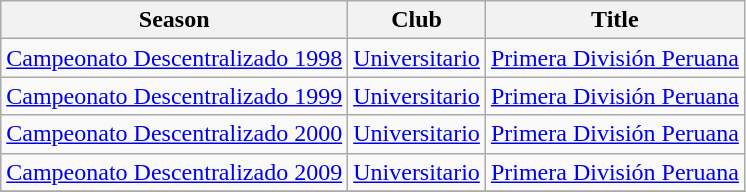<table class="wikitable" style="text-align: center;">
<tr>
<th>Season</th>
<th>Club</th>
<th>Title</th>
</tr>
<tr>
<td><a href='#'>Campeonato Descentralizado 1998</a></td>
<td><a href='#'>Universitario</a></td>
<td><a href='#'>Primera División Peruana</a></td>
</tr>
<tr>
<td><a href='#'>Campeonato Descentralizado 1999</a></td>
<td><a href='#'>Universitario</a></td>
<td><a href='#'>Primera División Peruana</a></td>
</tr>
<tr>
<td><a href='#'>Campeonato Descentralizado 2000</a></td>
<td><a href='#'>Universitario</a></td>
<td><a href='#'>Primera División Peruana</a></td>
</tr>
<tr>
<td><a href='#'>Campeonato Descentralizado 2009</a></td>
<td><a href='#'>Universitario</a></td>
<td><a href='#'>Primera División Peruana</a></td>
</tr>
<tr>
</tr>
</table>
